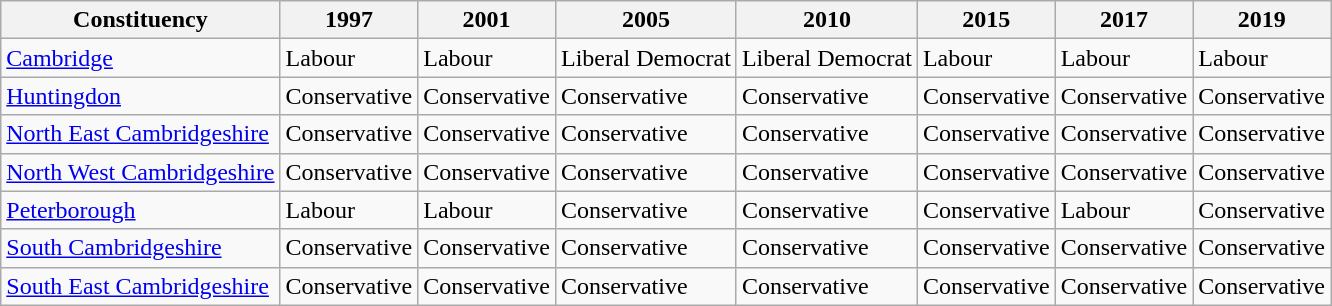<table class="wikitable">
<tr>
<th>Constituency</th>
<th>1997</th>
<th>2001</th>
<th>2005</th>
<th>2010</th>
<th>2015</th>
<th>2017</th>
<th>2019</th>
</tr>
<tr>
<td><a href='#'>Cambridge</a></td>
<td bgcolor=>Labour</td>
<td bgcolor=>Labour</td>
<td bgcolor=>Liberal Democrat</td>
<td bgcolor=>Liberal Democrat</td>
<td bgcolor=>Labour</td>
<td bgcolor=>Labour</td>
<td bgcolor=>Labour</td>
</tr>
<tr>
<td><a href='#'>Huntingdon</a></td>
<td bgcolor=>Conservative</td>
<td bgcolor=>Conservative</td>
<td bgcolor=>Conservative</td>
<td bgcolor=>Conservative</td>
<td bgcolor=>Conservative</td>
<td bgcolor=>Conservative</td>
<td bgcolor=>Conservative</td>
</tr>
<tr>
<td><a href='#'>North East Cambridgeshire</a></td>
<td bgcolor=>Conservative</td>
<td bgcolor=>Conservative</td>
<td bgcolor=>Conservative</td>
<td bgcolor=>Conservative</td>
<td bgcolor=>Conservative</td>
<td bgcolor=>Conservative</td>
<td bgcolor=>Conservative</td>
</tr>
<tr>
<td><a href='#'>North West Cambridgeshire</a></td>
<td bgcolor=>Conservative</td>
<td bgcolor=>Conservative</td>
<td bgcolor=>Conservative</td>
<td bgcolor=>Conservative</td>
<td bgcolor=>Conservative</td>
<td bgcolor=>Conservative</td>
<td bgcolor=>Conservative</td>
</tr>
<tr>
<td><a href='#'>Peterborough</a></td>
<td bgcolor=>Labour</td>
<td bgcolor=>Labour</td>
<td bgcolor=>Conservative</td>
<td bgcolor=>Conservative</td>
<td bgcolor=>Conservative</td>
<td bgcolor=>Labour</td>
<td bgcolor=>Conservative</td>
</tr>
<tr>
<td><a href='#'>South Cambridgeshire</a></td>
<td bgcolor=>Conservative</td>
<td bgcolor=>Conservative</td>
<td bgcolor=>Conservative</td>
<td bgcolor=>Conservative</td>
<td bgcolor=>Conservative</td>
<td bgcolor=>Conservative</td>
<td bgcolor=>Conservative</td>
</tr>
<tr>
<td><a href='#'>South East Cambridgeshire</a></td>
<td bgcolor=>Conservative</td>
<td bgcolor=>Conservative</td>
<td bgcolor=>Conservative</td>
<td bgcolor=>Conservative</td>
<td bgcolor=>Conservative</td>
<td bgcolor=>Conservative</td>
<td bgcolor=>Conservative</td>
</tr>
</table>
